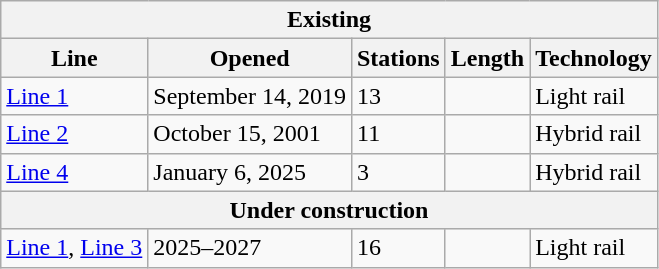<table class="wikitable">
<tr>
<th colspan="5">Existing</th>
</tr>
<tr>
<th>Line</th>
<th>Opened</th>
<th>Stations</th>
<th>Length</th>
<th>Technology</th>
</tr>
<tr>
<td> <a href='#'>Line 1</a></td>
<td>September 14, 2019</td>
<td>13</td>
<td></td>
<td>Light rail</td>
</tr>
<tr>
<td> <a href='#'>Line 2</a></td>
<td>October 15, 2001</td>
<td>11</td>
<td></td>
<td>Hybrid rail</td>
</tr>
<tr>
<td> <a href='#'>Line 4</a></td>
<td>January 6, 2025</td>
<td>3</td>
<td></td>
<td>Hybrid rail</td>
</tr>
<tr>
<th colspan="5">Under construction</th>
</tr>
<tr>
<td>  <a href='#'>Line 1</a>, <a href='#'>Line 3</a></td>
<td>2025–2027</td>
<td>16</td>
<td></td>
<td>Light rail</td>
</tr>
</table>
